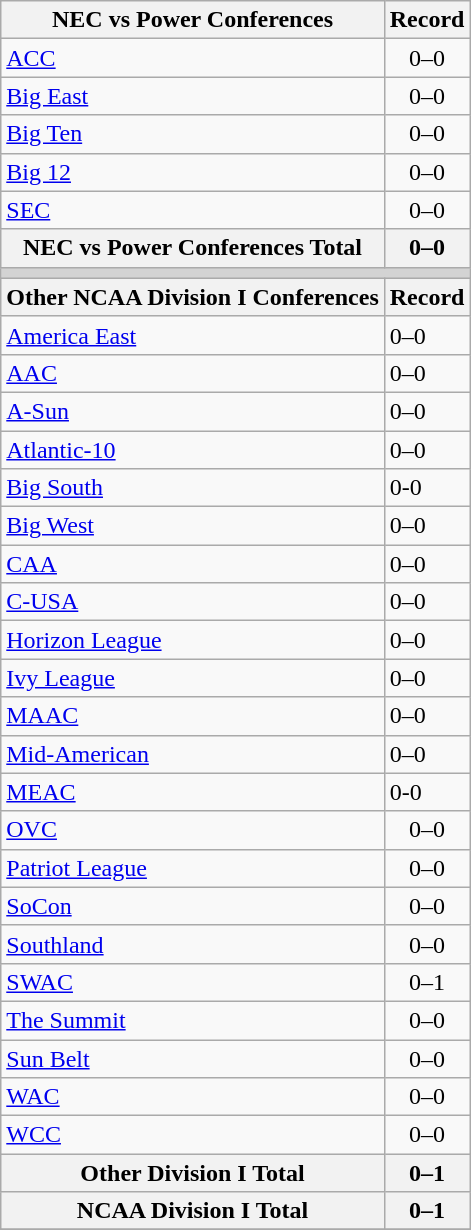<table class="wikitable">
<tr>
<th>NEC vs Power Conferences</th>
<th>Record</th>
</tr>
<tr>
<td><a href='#'>ACC</a></td>
<td align=center>0–0</td>
</tr>
<tr>
<td><a href='#'>Big East</a></td>
<td align=center>0–0</td>
</tr>
<tr>
<td><a href='#'>Big Ten</a></td>
<td align=center>0–0</td>
</tr>
<tr>
<td><a href='#'>Big 12</a></td>
<td align=center>0–0</td>
</tr>
<tr>
<td><a href='#'>SEC</a></td>
<td align=center>0–0</td>
</tr>
<tr>
<th>NEC vs Power Conferences Total</th>
<th>0–0</th>
</tr>
<tr>
<th colspan="2" style="background:lightgrey;"></th>
</tr>
<tr>
<th>Other NCAA Division I Conferences</th>
<th>Record</th>
</tr>
<tr>
<td><a href='#'>America East</a></td>
<td>0–0</td>
</tr>
<tr>
<td><a href='#'>AAC</a></td>
<td>0–0</td>
</tr>
<tr>
<td><a href='#'>A-Sun</a></td>
<td>0–0</td>
</tr>
<tr>
<td><a href='#'>Atlantic-10</a></td>
<td>0–0</td>
</tr>
<tr>
<td><a href='#'>Big South</a></td>
<td>0-0</td>
</tr>
<tr>
<td><a href='#'>Big West</a></td>
<td>0–0</td>
</tr>
<tr>
<td><a href='#'>CAA</a></td>
<td>0–0</td>
</tr>
<tr>
<td><a href='#'>C-USA</a></td>
<td>0–0</td>
</tr>
<tr>
<td><a href='#'>Horizon League</a></td>
<td>0–0</td>
</tr>
<tr>
<td><a href='#'>Ivy League</a></td>
<td>0–0</td>
</tr>
<tr>
<td><a href='#'>MAAC</a></td>
<td>0–0</td>
</tr>
<tr>
<td><a href='#'>Mid-American</a></td>
<td>0–0</td>
</tr>
<tr>
<td><a href='#'>MEAC</a></td>
<td>0-0</td>
</tr>
<tr>
<td><a href='#'>OVC</a></td>
<td align=center>0–0</td>
</tr>
<tr>
<td><a href='#'>Patriot League</a></td>
<td align=center>0–0</td>
</tr>
<tr>
<td><a href='#'>SoCon</a></td>
<td align=center>0–0</td>
</tr>
<tr>
<td><a href='#'>Southland</a></td>
<td align=center>0–0</td>
</tr>
<tr>
<td><a href='#'>SWAC</a></td>
<td align=center>0–1</td>
</tr>
<tr>
<td><a href='#'>The Summit</a></td>
<td align=center>0–0</td>
</tr>
<tr>
<td><a href='#'>Sun Belt</a></td>
<td align=center>0–0</td>
</tr>
<tr>
<td><a href='#'>WAC</a></td>
<td align=center>0–0</td>
</tr>
<tr>
<td><a href='#'>WCC</a></td>
<td align=center>0–0</td>
</tr>
<tr>
<th>Other Division I Total</th>
<th>0–1</th>
</tr>
<tr>
<th>NCAA Division I Total</th>
<th>0–1</th>
</tr>
<tr>
</tr>
</table>
